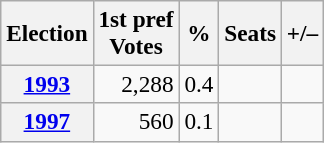<table class="wikitable" style="font-size:97%; text-align:right;">
<tr>
<th>Election</th>
<th>1st pref<br>Votes</th>
<th>%</th>
<th>Seats</th>
<th>+/–</th>
</tr>
<tr>
<th><a href='#'>1993</a></th>
<td>2,288</td>
<td>0.4</td>
<td></td>
<td></td>
</tr>
<tr>
<th><a href='#'>1997</a></th>
<td>560 </td>
<td>0.1 </td>
<td></td>
<td></td>
</tr>
</table>
